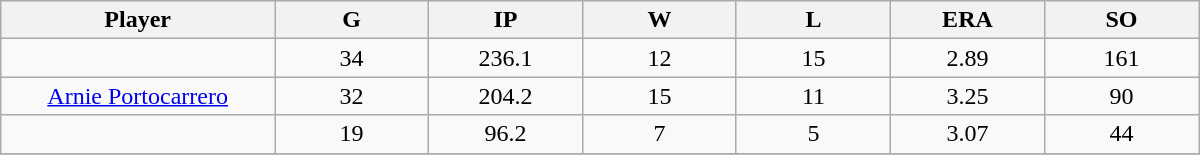<table class="wikitable sortable">
<tr>
<th bgcolor="#DDDDFF" width="16%">Player</th>
<th bgcolor="#DDDDFF" width="9%">G</th>
<th bgcolor="#DDDDFF" width="9%">IP</th>
<th bgcolor="#DDDDFF" width="9%">W</th>
<th bgcolor="#DDDDFF" width="9%">L</th>
<th bgcolor="#DDDDFF" width="9%">ERA</th>
<th bgcolor="#DDDDFF" width="9%">SO</th>
</tr>
<tr align="center">
<td></td>
<td>34</td>
<td>236.1</td>
<td>12</td>
<td>15</td>
<td>2.89</td>
<td>161</td>
</tr>
<tr align="center">
<td><a href='#'>Arnie Portocarrero</a></td>
<td>32</td>
<td>204.2</td>
<td>15</td>
<td>11</td>
<td>3.25</td>
<td>90</td>
</tr>
<tr align=center>
<td></td>
<td>19</td>
<td>96.2</td>
<td>7</td>
<td>5</td>
<td>3.07</td>
<td>44</td>
</tr>
<tr align="center">
</tr>
</table>
